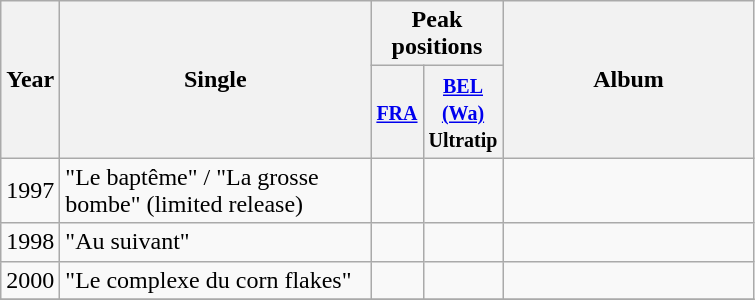<table class="wikitable">
<tr>
<th align="center" rowspan="2" width="10">Year</th>
<th align="center" rowspan="2" width="200">Single</th>
<th align="center" colspan="2" width="30">Peak positions</th>
<th align="center" rowspan="2" width="160">Album</th>
</tr>
<tr>
<th width="20"><small><a href='#'>FRA</a><br></small></th>
<th width="20"><small><a href='#'>BEL <br>(Wa)</a><br>Ultratip<br></small></th>
</tr>
<tr>
<td align="center">1997</td>
<td>"Le baptême" / "La grosse bombe" (limited release)</td>
<td align="center"></td>
<td align="center"></td>
<td align="center"></td>
</tr>
<tr>
<td align="center">1998</td>
<td>"Au suivant"</td>
<td align="center"></td>
<td align="center"></td>
<td align="center"></td>
</tr>
<tr>
<td align="center">2000</td>
<td>"Le complexe du corn flakes"</td>
<td align="center"></td>
<td align="center"></td>
<td align="center"></td>
</tr>
<tr>
</tr>
</table>
